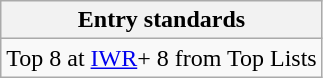<table class="wikitable">
<tr>
<th>Entry standards</th>
</tr>
<tr>
<td>Top 8 at <a href='#'>IWR</a>+ 8 from Top Lists</td>
</tr>
</table>
